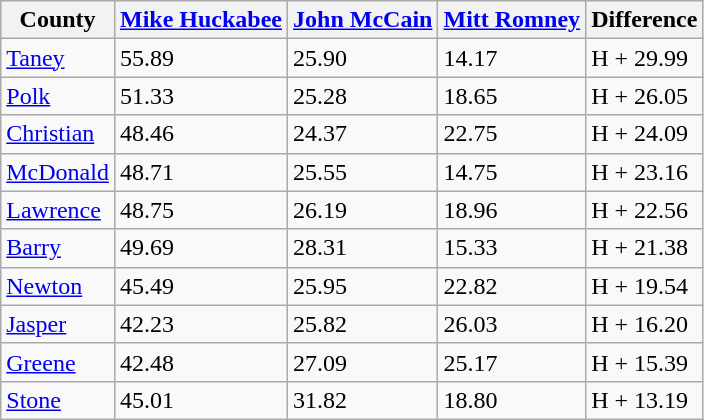<table class=wikitable>
<tr>
<th>County</th>
<th><a href='#'>Mike Huckabee</a></th>
<th><a href='#'>John McCain</a></th>
<th><a href='#'>Mitt Romney</a></th>
<th>Difference</th>
</tr>
<tr>
<td><a href='#'>Taney</a></td>
<td>55.89</td>
<td>25.90</td>
<td>14.17</td>
<td>H + 29.99</td>
</tr>
<tr>
<td><a href='#'>Polk</a></td>
<td>51.33</td>
<td>25.28</td>
<td>18.65</td>
<td>H + 26.05</td>
</tr>
<tr>
<td><a href='#'>Christian</a></td>
<td>48.46</td>
<td>24.37</td>
<td>22.75</td>
<td>H + 24.09</td>
</tr>
<tr>
<td><a href='#'>McDonald</a></td>
<td>48.71</td>
<td>25.55</td>
<td>14.75</td>
<td>H + 23.16</td>
</tr>
<tr>
<td><a href='#'>Lawrence</a></td>
<td>48.75</td>
<td>26.19</td>
<td>18.96</td>
<td>H + 22.56</td>
</tr>
<tr>
<td><a href='#'>Barry</a></td>
<td>49.69</td>
<td>28.31</td>
<td>15.33</td>
<td>H + 21.38</td>
</tr>
<tr>
<td><a href='#'>Newton</a></td>
<td>45.49</td>
<td>25.95</td>
<td>22.82</td>
<td>H + 19.54</td>
</tr>
<tr>
<td><a href='#'>Jasper</a></td>
<td>42.23</td>
<td>25.82</td>
<td>26.03</td>
<td>H + 16.20</td>
</tr>
<tr>
<td><a href='#'>Greene</a></td>
<td>42.48</td>
<td>27.09</td>
<td>25.17</td>
<td>H + 15.39</td>
</tr>
<tr>
<td><a href='#'>Stone</a></td>
<td>45.01</td>
<td>31.82</td>
<td>18.80</td>
<td>H + 13.19</td>
</tr>
</table>
